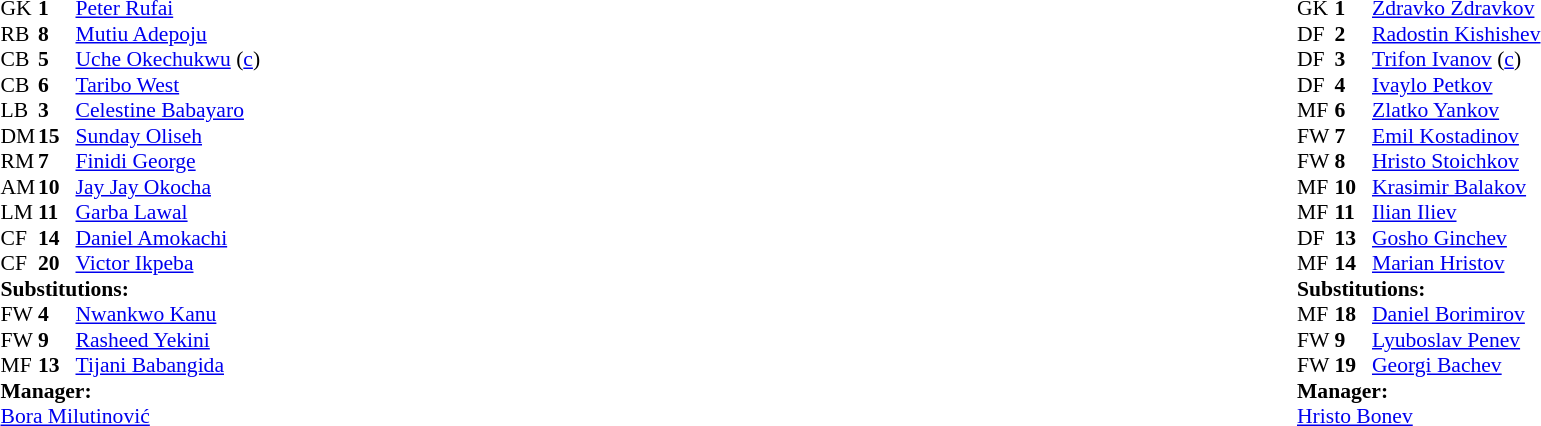<table width="100%">
<tr>
<td valign="top" width="50%"><br><table style="font-size: 90%" cellspacing="0" cellpadding="0">
<tr>
<th width="25"></th>
<th width="25"></th>
</tr>
<tr>
<td>GK</td>
<td><strong>1</strong></td>
<td><a href='#'>Peter Rufai</a></td>
</tr>
<tr>
<td>RB</td>
<td><strong>8</strong></td>
<td><a href='#'>Mutiu Adepoju</a></td>
<td></td>
</tr>
<tr>
<td>CB</td>
<td><strong>5</strong></td>
<td><a href='#'>Uche Okechukwu</a> (<a href='#'>c</a>)</td>
<td></td>
</tr>
<tr>
<td>CB</td>
<td><strong>6</strong></td>
<td><a href='#'>Taribo West</a></td>
</tr>
<tr>
<td>LB</td>
<td><strong>3</strong></td>
<td><a href='#'>Celestine Babayaro</a></td>
</tr>
<tr>
<td>DM</td>
<td><strong>15</strong></td>
<td><a href='#'>Sunday Oliseh</a></td>
</tr>
<tr>
<td>RM</td>
<td><strong>7</strong></td>
<td><a href='#'>Finidi George</a></td>
<td></td>
<td></td>
</tr>
<tr>
<td>AM</td>
<td><strong>10</strong></td>
<td><a href='#'>Jay Jay Okocha</a></td>
<td></td>
</tr>
<tr>
<td>LM</td>
<td><strong>11</strong></td>
<td><a href='#'>Garba Lawal</a></td>
</tr>
<tr>
<td>CF</td>
<td><strong>14</strong></td>
<td><a href='#'>Daniel Amokachi</a></td>
<td></td>
<td></td>
</tr>
<tr>
<td>CF</td>
<td><strong>20</strong></td>
<td><a href='#'>Victor Ikpeba</a></td>
<td></td>
<td></td>
</tr>
<tr>
<td colspan=3><strong>Substitutions:</strong></td>
</tr>
<tr>
<td>FW</td>
<td><strong>4</strong></td>
<td><a href='#'>Nwankwo Kanu</a></td>
<td></td>
<td></td>
</tr>
<tr>
<td>FW</td>
<td><strong>9</strong></td>
<td><a href='#'>Rasheed Yekini</a></td>
<td></td>
<td></td>
</tr>
<tr>
<td>MF</td>
<td><strong>13</strong></td>
<td><a href='#'>Tijani Babangida</a></td>
<td></td>
<td></td>
</tr>
<tr>
<td colspan=3><strong>Manager:</strong></td>
</tr>
<tr>
<td colspan="4"> <a href='#'>Bora Milutinović</a></td>
</tr>
</table>
</td>
<td valign="top"></td>
<td valign="top" width="50%"><br><table style="font-size: 90%" cellspacing="0" cellpadding="0" align="center">
<tr>
<th width="25"></th>
<th width="25"></th>
</tr>
<tr>
<td>GK</td>
<td><strong>1</strong></td>
<td><a href='#'>Zdravko Zdravkov</a></td>
</tr>
<tr>
<td>DF</td>
<td><strong>2</strong></td>
<td><a href='#'>Radostin Kishishev</a></td>
<td></td>
</tr>
<tr>
<td>DF</td>
<td><strong>3</strong></td>
<td><a href='#'>Trifon Ivanov</a> (<a href='#'>c</a>)</td>
</tr>
<tr>
<td>DF</td>
<td><strong>4</strong></td>
<td><a href='#'>Ivaylo Petkov</a></td>
</tr>
<tr>
<td>MF</td>
<td><strong>6</strong></td>
<td><a href='#'>Zlatko Yankov</a></td>
<td></td>
<td></td>
</tr>
<tr>
<td>FW</td>
<td><strong>7</strong></td>
<td><a href='#'>Emil Kostadinov</a></td>
</tr>
<tr>
<td>FW</td>
<td><strong>8</strong></td>
<td><a href='#'>Hristo Stoichkov</a></td>
</tr>
<tr>
<td>MF</td>
<td><strong>10</strong></td>
<td><a href='#'>Krasimir Balakov</a></td>
</tr>
<tr>
<td>MF</td>
<td><strong>11</strong></td>
<td><a href='#'>Ilian Iliev</a></td>
<td></td>
<td></td>
</tr>
<tr>
<td>DF</td>
<td><strong>13</strong></td>
<td><a href='#'>Gosho Ginchev</a></td>
</tr>
<tr>
<td>MF</td>
<td><strong>14</strong></td>
<td><a href='#'>Marian Hristov</a></td>
<td></td>
<td></td>
</tr>
<tr>
<td colspan=3><strong>Substitutions:</strong></td>
</tr>
<tr>
<td>MF</td>
<td><strong>18</strong></td>
<td><a href='#'>Daniel Borimirov</a></td>
<td></td>
<td></td>
</tr>
<tr>
<td>FW</td>
<td><strong>9</strong></td>
<td><a href='#'>Lyuboslav Penev</a></td>
<td></td>
<td></td>
</tr>
<tr>
<td>FW</td>
<td><strong>19</strong></td>
<td><a href='#'>Georgi Bachev</a></td>
<td></td>
<td></td>
</tr>
<tr>
<td colspan=3><strong>Manager:</strong></td>
</tr>
<tr>
<td colspan="4"><a href='#'>Hristo Bonev</a></td>
</tr>
</table>
</td>
</tr>
</table>
